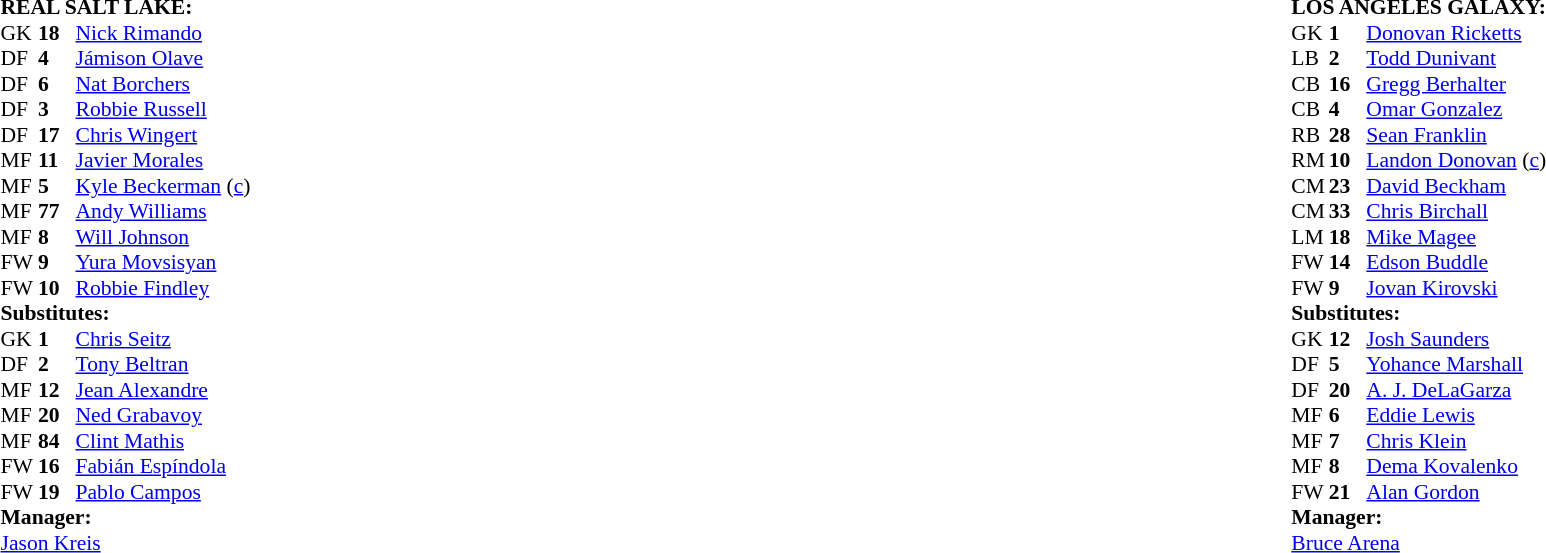<table width="100%">
<tr>
<td valign="top" width="50%"><br><table style="font-size: 90%" cellspacing="0" cellpadding="0">
<tr>
<td colspan="4"><strong>REAL SALT LAKE:</strong></td>
</tr>
<tr>
<th width=25></th>
<th width=25></th>
</tr>
<tr>
<td>GK</td>
<td><strong>18</strong></td>
<td> <a href='#'>Nick Rimando</a></td>
</tr>
<tr>
<td>DF</td>
<td><strong>4</strong></td>
<td> <a href='#'>Jámison Olave</a></td>
</tr>
<tr>
<td>DF</td>
<td><strong>6</strong></td>
<td> <a href='#'>Nat Borchers</a></td>
<td></td>
</tr>
<tr>
<td>DF</td>
<td><strong>3</strong></td>
<td> <a href='#'>Robbie Russell</a></td>
<td></td>
<td></td>
</tr>
<tr>
<td>DF</td>
<td><strong>17</strong></td>
<td> <a href='#'>Chris Wingert</a></td>
</tr>
<tr>
<td>MF</td>
<td><strong>11</strong></td>
<td> <a href='#'>Javier Morales</a></td>
<td></td>
<td></td>
</tr>
<tr>
<td>MF</td>
<td><strong>5</strong></td>
<td> <a href='#'>Kyle Beckerman</a> (<a href='#'>c</a>)</td>
</tr>
<tr>
<td>MF</td>
<td><strong>77</strong></td>
<td> <a href='#'>Andy Williams</a></td>
</tr>
<tr>
<td>MF</td>
<td><strong>8</strong></td>
<td> <a href='#'>Will Johnson</a></td>
<td></td>
<td></td>
</tr>
<tr>
<td>FW</td>
<td><strong>9</strong></td>
<td> <a href='#'>Yura Movsisyan</a></td>
<td></td>
<td></td>
</tr>
<tr>
<td>FW</td>
<td><strong>10</strong></td>
<td> <a href='#'>Robbie Findley</a></td>
</tr>
<tr>
<td colspan=3><strong>Substitutes:</strong></td>
</tr>
<tr>
<td>GK</td>
<td><strong>1</strong></td>
<td> <a href='#'>Chris Seitz</a></td>
</tr>
<tr>
<td>DF</td>
<td><strong>2</strong></td>
<td> <a href='#'>Tony Beltran</a></td>
</tr>
<tr>
<td>MF</td>
<td><strong>12</strong></td>
<td> <a href='#'>Jean Alexandre</a></td>
</tr>
<tr>
<td>MF</td>
<td><strong>20</strong></td>
<td> <a href='#'>Ned Grabavoy</a></td>
<td></td>
<td></td>
</tr>
<tr>
<td>MF</td>
<td><strong>84</strong></td>
<td> <a href='#'>Clint Mathis</a></td>
<td></td>
<td></td>
</tr>
<tr>
<td>FW</td>
<td><strong>16</strong></td>
<td> <a href='#'>Fabián Espíndola</a></td>
<td></td>
<td></td>
</tr>
<tr>
<td>FW</td>
<td><strong>19</strong></td>
<td> <a href='#'>Pablo Campos</a></td>
</tr>
<tr>
<td colspan=3><strong>Manager:</strong></td>
</tr>
<tr>
<td colspan=4> <a href='#'>Jason Kreis</a></td>
</tr>
</table>
</td>
<td valign="top"></td>
<td valign="top" width="50%"><br><table style="font-size: 90%" cellspacing="0" cellpadding="0" align=center>
<tr>
<td colspan="4"><strong>LOS ANGELES GALAXY:</strong></td>
</tr>
<tr>
<th width=25></th>
<th width=25></th>
</tr>
<tr>
<td>GK</td>
<td><strong>1</strong></td>
<td> <a href='#'>Donovan Ricketts</a></td>
<td></td>
<td></td>
</tr>
<tr>
<td>LB</td>
<td><strong>2</strong></td>
<td> <a href='#'>Todd Dunivant</a></td>
<td></td>
</tr>
<tr>
<td>CB</td>
<td><strong>16</strong></td>
<td> <a href='#'>Gregg Berhalter</a></td>
<td></td>
</tr>
<tr>
<td>CB</td>
<td><strong>4</strong></td>
<td> <a href='#'>Omar Gonzalez</a></td>
<td></td>
<td></td>
</tr>
<tr>
<td>RB</td>
<td><strong>28</strong></td>
<td> <a href='#'>Sean Franklin</a></td>
</tr>
<tr>
<td>RM</td>
<td><strong>10</strong></td>
<td> <a href='#'>Landon Donovan</a> (<a href='#'>c</a>)</td>
</tr>
<tr>
<td>CM</td>
<td><strong>23</strong></td>
<td> <a href='#'>David Beckham</a></td>
<td></td>
</tr>
<tr>
<td>CM</td>
<td><strong>33</strong></td>
<td> <a href='#'>Chris Birchall</a></td>
<td></td>
<td></td>
</tr>
<tr>
<td>LM</td>
<td><strong>18</strong></td>
<td> <a href='#'>Mike Magee</a></td>
</tr>
<tr>
<td>FW</td>
<td><strong>14</strong></td>
<td> <a href='#'>Edson Buddle</a></td>
<td></td>
</tr>
<tr>
<td>FW</td>
<td><strong>9</strong></td>
<td> <a href='#'>Jovan Kirovski</a></td>
</tr>
<tr>
<td colspan=3><strong>Substitutes:</strong></td>
</tr>
<tr>
<td>GK</td>
<td><strong>12</strong></td>
<td> <a href='#'>Josh Saunders</a></td>
<td></td>
<td></td>
</tr>
<tr>
<td>DF</td>
<td><strong>5</strong></td>
<td> <a href='#'>Yohance Marshall</a></td>
</tr>
<tr>
<td>DF</td>
<td><strong>20</strong></td>
<td> <a href='#'>A. J. DeLaGarza</a></td>
<td></td>
<td></td>
</tr>
<tr>
<td>MF</td>
<td><strong>6</strong></td>
<td> <a href='#'>Eddie Lewis</a></td>
</tr>
<tr>
<td>MF</td>
<td><strong>7</strong></td>
<td> <a href='#'>Chris Klein</a></td>
<td></td>
<td></td>
</tr>
<tr>
<td>MF</td>
<td><strong>8</strong></td>
<td> <a href='#'>Dema Kovalenko</a></td>
</tr>
<tr>
<td>FW</td>
<td><strong>21</strong></td>
<td> <a href='#'>Alan Gordon</a></td>
</tr>
<tr>
<td colspan=3><strong>Manager:</strong></td>
</tr>
<tr>
<td colspan=4> <a href='#'>Bruce Arena</a></td>
</tr>
</table>
</td>
</tr>
</table>
